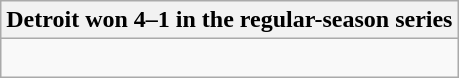<table class="wikitable collapsible collapsed">
<tr>
<th>Detroit won 4–1 in the regular-season series</th>
</tr>
<tr>
<td><br>



</td>
</tr>
</table>
